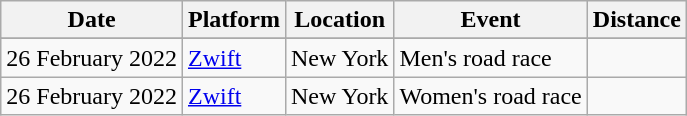<table class="wikitable">
<tr>
<th>Date</th>
<th>Platform</th>
<th>Location</th>
<th>Event</th>
<th>Distance</th>
</tr>
<tr>
</tr>
<tr>
<td>26 February 2022</td>
<td><a href='#'>Zwift</a></td>
<td>New York</td>
<td>Men's road race</td>
<td></td>
</tr>
<tr>
<td>26 February 2022</td>
<td><a href='#'>Zwift</a></td>
<td>New York</td>
<td>Women's road race</td>
<td></td>
</tr>
</table>
